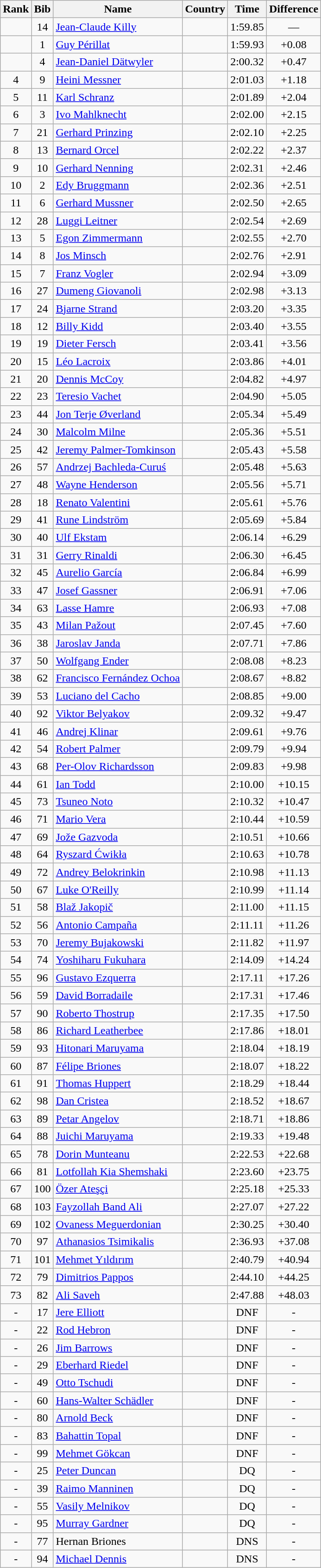<table class="wikitable sortable" style="text-align:center">
<tr>
<th>Rank</th>
<th>Bib</th>
<th>Name</th>
<th>Country</th>
<th>Time</th>
<th>Difference</th>
</tr>
<tr>
<td></td>
<td>14</td>
<td align=left><a href='#'>Jean-Claude Killy</a></td>
<td align=left></td>
<td>1:59.85</td>
<td>—</td>
</tr>
<tr>
<td></td>
<td>1</td>
<td align=left><a href='#'>Guy Périllat</a></td>
<td align=left></td>
<td>1:59.93</td>
<td>+0.08</td>
</tr>
<tr>
<td></td>
<td>4</td>
<td align=left><a href='#'>Jean-Daniel Dätwyler</a></td>
<td align=left></td>
<td>2:00.32</td>
<td>+0.47</td>
</tr>
<tr>
<td>4</td>
<td>9</td>
<td align=left><a href='#'>Heini Messner</a></td>
<td align=left></td>
<td>2:01.03</td>
<td>+1.18</td>
</tr>
<tr>
<td>5</td>
<td>11</td>
<td align=left><a href='#'>Karl Schranz</a></td>
<td align=left></td>
<td>2:01.89</td>
<td>+2.04</td>
</tr>
<tr>
<td>6</td>
<td>3</td>
<td align=left><a href='#'>Ivo Mahlknecht</a></td>
<td align=left></td>
<td>2:02.00</td>
<td>+2.15</td>
</tr>
<tr>
<td>7</td>
<td>21</td>
<td align=left><a href='#'>Gerhard Prinzing</a></td>
<td align=left></td>
<td>2:02.10</td>
<td>+2.25</td>
</tr>
<tr>
<td>8</td>
<td>13</td>
<td align=left><a href='#'>Bernard Orcel</a></td>
<td align=left></td>
<td>2:02.22</td>
<td>+2.37</td>
</tr>
<tr>
<td>9</td>
<td>10</td>
<td align=left><a href='#'>Gerhard Nenning</a></td>
<td align=left></td>
<td>2:02.31</td>
<td>+2.46</td>
</tr>
<tr>
<td>10</td>
<td>2</td>
<td align=left><a href='#'>Edy Bruggmann</a></td>
<td align=left></td>
<td>2:02.36</td>
<td>+2.51</td>
</tr>
<tr>
<td>11</td>
<td>6</td>
<td align=left><a href='#'>Gerhard Mussner</a></td>
<td align=left></td>
<td>2:02.50</td>
<td>+2.65</td>
</tr>
<tr>
<td>12</td>
<td>28</td>
<td align=left><a href='#'>Luggi Leitner</a></td>
<td align=left></td>
<td>2:02.54</td>
<td>+2.69</td>
</tr>
<tr>
<td>13</td>
<td>5</td>
<td align=left><a href='#'>Egon Zimmermann</a></td>
<td align=left></td>
<td>2:02.55</td>
<td>+2.70</td>
</tr>
<tr>
<td>14</td>
<td>8</td>
<td align=left><a href='#'>Jos Minsch</a></td>
<td align=left></td>
<td>2:02.76</td>
<td>+2.91</td>
</tr>
<tr>
<td>15</td>
<td>7</td>
<td align=left><a href='#'>Franz Vogler</a></td>
<td align=left></td>
<td>2:02.94</td>
<td>+3.09</td>
</tr>
<tr>
<td>16</td>
<td>27</td>
<td align=left><a href='#'>Dumeng Giovanoli</a></td>
<td align=left></td>
<td>2:02.98</td>
<td>+3.13</td>
</tr>
<tr>
<td>17</td>
<td>24</td>
<td align=left><a href='#'>Bjarne Strand</a></td>
<td align=left></td>
<td>2:03.20</td>
<td>+3.35</td>
</tr>
<tr>
<td>18</td>
<td>12</td>
<td align=left><a href='#'>Billy Kidd</a></td>
<td align=left></td>
<td>2:03.40</td>
<td>+3.55</td>
</tr>
<tr>
<td>19</td>
<td>19</td>
<td align=left><a href='#'>Dieter Fersch</a></td>
<td align=left></td>
<td>2:03.41</td>
<td>+3.56</td>
</tr>
<tr>
<td>20</td>
<td>15</td>
<td align=left><a href='#'>Léo Lacroix</a></td>
<td align=left></td>
<td>2:03.86</td>
<td>+4.01</td>
</tr>
<tr>
<td>21</td>
<td>20</td>
<td align=left><a href='#'>Dennis McCoy</a></td>
<td align=left></td>
<td>2:04.82</td>
<td>+4.97</td>
</tr>
<tr>
<td>22</td>
<td>23</td>
<td align=left><a href='#'>Teresio Vachet</a></td>
<td align=left></td>
<td>2:04.90</td>
<td>+5.05</td>
</tr>
<tr>
<td>23</td>
<td>44</td>
<td align=left><a href='#'>Jon Terje Øverland</a></td>
<td align=left></td>
<td>2:05.34</td>
<td>+5.49</td>
</tr>
<tr>
<td>24</td>
<td>30</td>
<td align=left><a href='#'>Malcolm Milne</a></td>
<td align=left></td>
<td>2:05.36</td>
<td>+5.51</td>
</tr>
<tr>
<td>25</td>
<td>42</td>
<td align=left><a href='#'>Jeremy Palmer-Tomkinson</a></td>
<td align=left></td>
<td>2:05.43</td>
<td>+5.58</td>
</tr>
<tr>
<td>26</td>
<td>57</td>
<td align=left><a href='#'>Andrzej Bachleda-Curuś</a></td>
<td align=left></td>
<td>2:05.48</td>
<td>+5.63</td>
</tr>
<tr>
<td>27</td>
<td>48</td>
<td align=left><a href='#'>Wayne Henderson</a></td>
<td align=left></td>
<td>2:05.56</td>
<td>+5.71</td>
</tr>
<tr>
<td>28</td>
<td>18</td>
<td align=left><a href='#'>Renato Valentini</a></td>
<td align=left></td>
<td>2:05.61</td>
<td>+5.76</td>
</tr>
<tr>
<td>29</td>
<td>41</td>
<td align=left><a href='#'>Rune Lindström</a></td>
<td align=left></td>
<td>2:05.69</td>
<td>+5.84</td>
</tr>
<tr>
<td>30</td>
<td>40</td>
<td align=left><a href='#'>Ulf Ekstam</a></td>
<td align=left></td>
<td>2:06.14</td>
<td>+6.29</td>
</tr>
<tr>
<td>31</td>
<td>31</td>
<td align=left><a href='#'>Gerry Rinaldi</a></td>
<td align=left></td>
<td>2:06.30</td>
<td>+6.45</td>
</tr>
<tr>
<td>32</td>
<td>45</td>
<td align=left><a href='#'>Aurelio García</a></td>
<td align=left></td>
<td>2:06.84</td>
<td>+6.99</td>
</tr>
<tr>
<td>33</td>
<td>47</td>
<td align=left><a href='#'>Josef Gassner</a></td>
<td align=left></td>
<td>2:06.91</td>
<td>+7.06</td>
</tr>
<tr>
<td>34</td>
<td>63</td>
<td align=left><a href='#'>Lasse Hamre</a></td>
<td align=left></td>
<td>2:06.93</td>
<td>+7.08</td>
</tr>
<tr>
<td>35</td>
<td>43</td>
<td align=left><a href='#'>Milan Pažout</a></td>
<td align=left></td>
<td>2:07.45</td>
<td>+7.60</td>
</tr>
<tr>
<td>36</td>
<td>38</td>
<td align=left><a href='#'>Jaroslav Janda</a></td>
<td align=left></td>
<td>2:07.71</td>
<td>+7.86</td>
</tr>
<tr>
<td>37</td>
<td>50</td>
<td align=left><a href='#'>Wolfgang Ender</a></td>
<td align=left></td>
<td>2:08.08</td>
<td>+8.23</td>
</tr>
<tr>
<td>38</td>
<td>62</td>
<td align=left><a href='#'>Francisco Fernández Ochoa</a></td>
<td align=left></td>
<td>2:08.67</td>
<td>+8.82</td>
</tr>
<tr>
<td>39</td>
<td>53</td>
<td align=left><a href='#'>Luciano del Cacho</a></td>
<td align=left></td>
<td>2:08.85</td>
<td>+9.00</td>
</tr>
<tr>
<td>40</td>
<td>92</td>
<td align=left><a href='#'>Viktor Belyakov</a></td>
<td align=left></td>
<td>2:09.32</td>
<td>+9.47</td>
</tr>
<tr>
<td>41</td>
<td>46</td>
<td align=left><a href='#'>Andrej Klinar</a></td>
<td align=left></td>
<td>2:09.61</td>
<td>+9.76</td>
</tr>
<tr>
<td>42</td>
<td>54</td>
<td align=left><a href='#'>Robert Palmer</a></td>
<td align=left></td>
<td>2:09.79</td>
<td>+9.94</td>
</tr>
<tr>
<td>43</td>
<td>68</td>
<td align=left><a href='#'>Per-Olov Richardsson</a></td>
<td align=left></td>
<td>2:09.83</td>
<td>+9.98</td>
</tr>
<tr>
<td>44</td>
<td>61</td>
<td align=left><a href='#'>Ian Todd</a></td>
<td align=left></td>
<td>2:10.00</td>
<td>+10.15</td>
</tr>
<tr>
<td>45</td>
<td>73</td>
<td align=left><a href='#'>Tsuneo Noto</a></td>
<td align=left></td>
<td>2:10.32</td>
<td>+10.47</td>
</tr>
<tr>
<td>46</td>
<td>71</td>
<td align=left><a href='#'>Mario Vera</a></td>
<td align=left></td>
<td>2:10.44</td>
<td>+10.59</td>
</tr>
<tr>
<td>47</td>
<td>69</td>
<td align=left><a href='#'>Jože Gazvoda</a></td>
<td align=left></td>
<td>2:10.51</td>
<td>+10.66</td>
</tr>
<tr>
<td>48</td>
<td>64</td>
<td align=left><a href='#'>Ryszard Ćwikła</a></td>
<td align=left></td>
<td>2:10.63</td>
<td>+10.78</td>
</tr>
<tr>
<td>49</td>
<td>72</td>
<td align=left><a href='#'>Andrey Belokrinkin</a></td>
<td align=left></td>
<td>2:10.98</td>
<td>+11.13</td>
</tr>
<tr>
<td>50</td>
<td>67</td>
<td align=left><a href='#'>Luke O'Reilly</a></td>
<td align=left></td>
<td>2:10.99</td>
<td>+11.14</td>
</tr>
<tr>
<td>51</td>
<td>58</td>
<td align=left><a href='#'>Blaž Jakopič</a></td>
<td align=left></td>
<td>2:11.00</td>
<td>+11.15</td>
</tr>
<tr>
<td>52</td>
<td>56</td>
<td align=left><a href='#'>Antonio Campaña</a></td>
<td align=left></td>
<td>2:11.11</td>
<td>+11.26</td>
</tr>
<tr>
<td>53</td>
<td>70</td>
<td align=left><a href='#'>Jeremy Bujakowski</a></td>
<td align=left></td>
<td>2:11.82</td>
<td>+11.97</td>
</tr>
<tr>
<td>54</td>
<td>74</td>
<td align=left><a href='#'>Yoshiharu Fukuhara</a></td>
<td align=left></td>
<td>2:14.09</td>
<td>+14.24</td>
</tr>
<tr>
<td>55</td>
<td>96</td>
<td align=left><a href='#'>Gustavo Ezquerra</a></td>
<td align=left></td>
<td>2:17.11</td>
<td>+17.26</td>
</tr>
<tr>
<td>56</td>
<td>59</td>
<td align=left><a href='#'>David Borradaile</a></td>
<td align=left></td>
<td>2:17.31</td>
<td>+17.46</td>
</tr>
<tr>
<td>57</td>
<td>90</td>
<td align=left><a href='#'>Roberto Thostrup</a></td>
<td align=left></td>
<td>2:17.35</td>
<td>+17.50</td>
</tr>
<tr>
<td>58</td>
<td>86</td>
<td align=left><a href='#'>Richard Leatherbee</a></td>
<td align=left></td>
<td>2:17.86</td>
<td>+18.01</td>
</tr>
<tr>
<td>59</td>
<td>93</td>
<td align=left><a href='#'>Hitonari Maruyama</a></td>
<td align=left></td>
<td>2:18.04</td>
<td>+18.19</td>
</tr>
<tr>
<td>60</td>
<td>87</td>
<td align=left><a href='#'>Félipe Briones</a></td>
<td align=left></td>
<td>2:18.07</td>
<td>+18.22</td>
</tr>
<tr>
<td>61</td>
<td>91</td>
<td align=left><a href='#'>Thomas Huppert</a></td>
<td align=left></td>
<td>2:18.29</td>
<td>+18.44</td>
</tr>
<tr>
<td>62</td>
<td>98</td>
<td align=left><a href='#'>Dan Cristea</a></td>
<td align=left></td>
<td>2:18.52</td>
<td>+18.67</td>
</tr>
<tr>
<td>63</td>
<td>89</td>
<td align=left><a href='#'>Petar Angelov</a></td>
<td align=left></td>
<td>2:18.71</td>
<td>+18.86</td>
</tr>
<tr>
<td>64</td>
<td>88</td>
<td align=left><a href='#'>Juichi Maruyama</a></td>
<td align=left></td>
<td>2:19.33</td>
<td>+19.48</td>
</tr>
<tr>
<td>65</td>
<td>78</td>
<td align=left><a href='#'>Dorin Munteanu</a></td>
<td align=left></td>
<td>2:22.53</td>
<td>+22.68</td>
</tr>
<tr>
<td>66</td>
<td>81</td>
<td align=left><a href='#'>Lotfollah Kia Shemshaki</a></td>
<td align=left></td>
<td>2:23.60</td>
<td>+23.75</td>
</tr>
<tr>
<td>67</td>
<td>100</td>
<td align=left><a href='#'>Özer Ateşçi</a></td>
<td align=left></td>
<td>2:25.18</td>
<td>+25.33</td>
</tr>
<tr>
<td>68</td>
<td>103</td>
<td align=left><a href='#'>Fayzollah Band Ali</a></td>
<td align=left></td>
<td>2:27.07</td>
<td>+27.22</td>
</tr>
<tr>
<td>69</td>
<td>102</td>
<td align=left><a href='#'>Ovaness Meguerdonian</a></td>
<td align=left></td>
<td>2:30.25</td>
<td>+30.40</td>
</tr>
<tr>
<td>70</td>
<td>97</td>
<td align=left><a href='#'>Athanasios Tsimikalis</a></td>
<td align=left></td>
<td>2:36.93</td>
<td>+37.08</td>
</tr>
<tr>
<td>71</td>
<td>101</td>
<td align=left><a href='#'>Mehmet Yıldırım</a></td>
<td align=left></td>
<td>2:40.79</td>
<td>+40.94</td>
</tr>
<tr>
<td>72</td>
<td>79</td>
<td align=left><a href='#'>Dimitrios Pappos</a></td>
<td align=left></td>
<td>2:44.10</td>
<td>+44.25</td>
</tr>
<tr>
<td>73</td>
<td>82</td>
<td align=left><a href='#'>Ali Saveh</a></td>
<td align=left></td>
<td>2:47.88</td>
<td>+48.03</td>
</tr>
<tr>
<td>-</td>
<td>17</td>
<td align=left><a href='#'>Jere Elliott</a></td>
<td align=left></td>
<td>DNF</td>
<td>-</td>
</tr>
<tr>
<td>-</td>
<td>22</td>
<td align=left><a href='#'>Rod Hebron</a></td>
<td align=left></td>
<td>DNF</td>
<td>-</td>
</tr>
<tr>
<td>-</td>
<td>26</td>
<td align=left><a href='#'>Jim Barrows</a></td>
<td align=left></td>
<td>DNF</td>
<td>-</td>
</tr>
<tr>
<td>-</td>
<td>29</td>
<td align=left><a href='#'>Eberhard Riedel</a></td>
<td align=left></td>
<td>DNF</td>
<td>-</td>
</tr>
<tr>
<td>-</td>
<td>49</td>
<td align=left><a href='#'>Otto Tschudi</a></td>
<td align=left></td>
<td>DNF</td>
<td>-</td>
</tr>
<tr>
<td>-</td>
<td>60</td>
<td align=left><a href='#'>Hans-Walter Schädler</a></td>
<td align=left></td>
<td>DNF</td>
<td>-</td>
</tr>
<tr>
<td>-</td>
<td>80</td>
<td align=left><a href='#'>Arnold Beck</a></td>
<td align=left></td>
<td>DNF</td>
<td>-</td>
</tr>
<tr>
<td>-</td>
<td>83</td>
<td align=left><a href='#'>Bahattin Topal</a></td>
<td align=left></td>
<td>DNF</td>
<td>-</td>
</tr>
<tr>
<td>-</td>
<td>99</td>
<td align=left><a href='#'>Mehmet Gökcan</a></td>
<td align=left></td>
<td>DNF</td>
<td>-</td>
</tr>
<tr>
<td>-</td>
<td>25</td>
<td align=left><a href='#'>Peter Duncan</a></td>
<td align=left></td>
<td>DQ</td>
<td>-</td>
</tr>
<tr>
<td>-</td>
<td>39</td>
<td align=left><a href='#'>Raimo Manninen</a></td>
<td align=left></td>
<td>DQ</td>
<td>-</td>
</tr>
<tr>
<td>-</td>
<td>55</td>
<td align=left><a href='#'>Vasily Melnikov</a></td>
<td align=left></td>
<td>DQ</td>
<td>-</td>
</tr>
<tr>
<td>-</td>
<td>95</td>
<td align=left><a href='#'>Murray Gardner</a></td>
<td align=left></td>
<td>DQ</td>
<td>-</td>
</tr>
<tr>
<td>-</td>
<td>77</td>
<td align=left>Hernan Briones</td>
<td align=left></td>
<td>DNS</td>
<td>-</td>
</tr>
<tr>
<td>-</td>
<td>94</td>
<td align=left><a href='#'>Michael Dennis</a></td>
<td align=left></td>
<td>DNS</td>
<td>-</td>
</tr>
</table>
